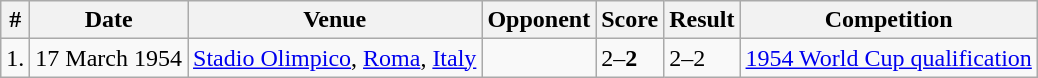<table class="wikitable" style="font-size:100%">
<tr>
<th>#</th>
<th>Date</th>
<th>Venue</th>
<th>Opponent</th>
<th>Score</th>
<th>Result</th>
<th>Competition</th>
</tr>
<tr>
<td>1.</td>
<td>17 March 1954</td>
<td><a href='#'>Stadio Olimpico</a>, <a href='#'>Roma</a>, <a href='#'>Italy</a></td>
<td></td>
<td>2–<strong>2</strong></td>
<td>2–2</td>
<td><a href='#'>1954 World Cup qualification</a></td>
</tr>
</table>
